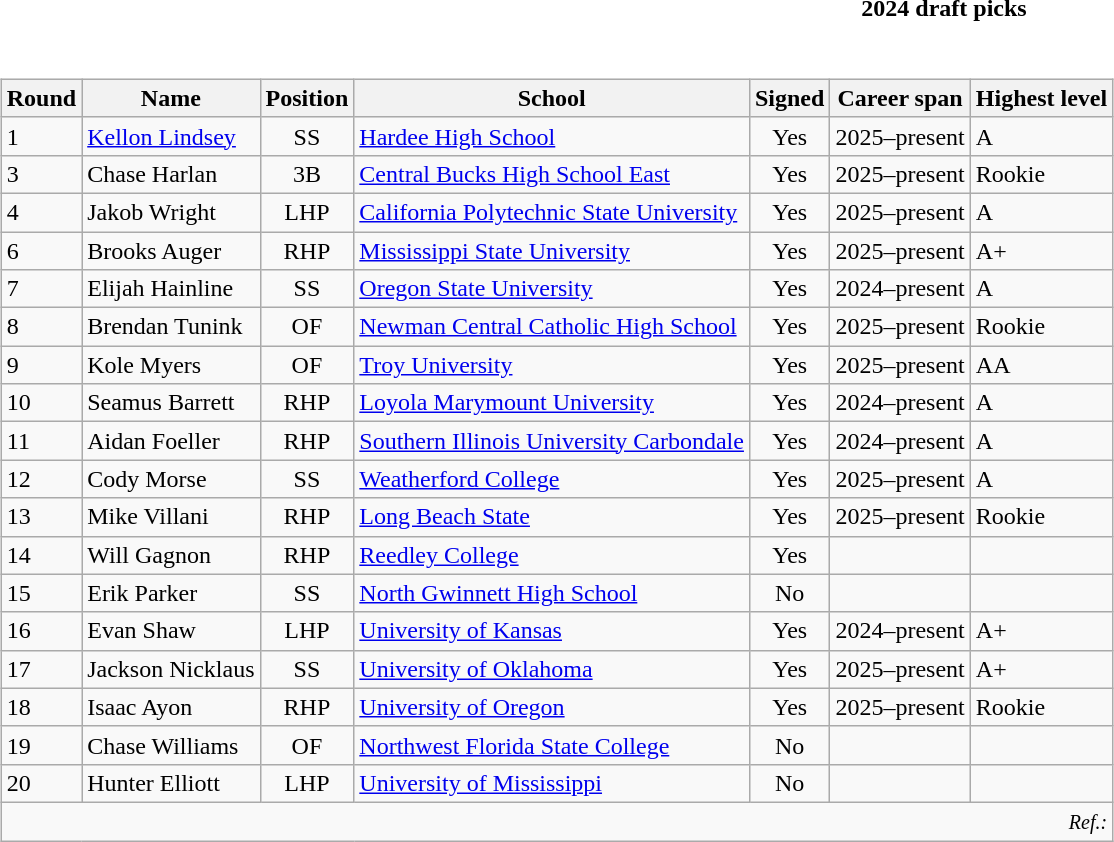<table class="toccolours collapsible collapsed" style="width:100%; background:inherit">
<tr>
<th>2024 draft picks</th>
</tr>
<tr>
<td><br><table class="wikitable">
<tr>
<th>Round</th>
<th>Name</th>
<th>Position</th>
<th>School</th>
<th>Signed</th>
<th>Career span</th>
<th>Highest level</th>
</tr>
<tr>
<td>1</td>
<td><a href='#'>Kellon Lindsey</a></td>
<td align=center>SS</td>
<td><a href='#'>Hardee High School</a></td>
<td align=center>Yes</td>
<td>2025–present</td>
<td>A</td>
</tr>
<tr>
<td>3</td>
<td>Chase Harlan</td>
<td align=center>3B</td>
<td><a href='#'>Central Bucks High School East</a></td>
<td align=center>Yes</td>
<td>2025–present</td>
<td>Rookie</td>
</tr>
<tr>
<td>4</td>
<td>Jakob Wright</td>
<td align=center>LHP</td>
<td><a href='#'>California Polytechnic State University</a></td>
<td align=center>Yes</td>
<td>2025–present</td>
<td>A</td>
</tr>
<tr>
<td>6</td>
<td>Brooks Auger</td>
<td align=center>RHP</td>
<td><a href='#'>Mississippi State University</a></td>
<td align=center>Yes</td>
<td>2025–present</td>
<td>A+</td>
</tr>
<tr>
<td>7</td>
<td>Elijah Hainline</td>
<td align=center>SS</td>
<td><a href='#'>Oregon State University</a></td>
<td align=center>Yes</td>
<td>2024–present</td>
<td>A</td>
</tr>
<tr>
<td>8</td>
<td>Brendan Tunink</td>
<td align=center>OF</td>
<td><a href='#'>Newman Central Catholic High School</a></td>
<td align=center>Yes</td>
<td>2025–present</td>
<td>Rookie</td>
</tr>
<tr>
<td>9</td>
<td>Kole Myers</td>
<td align=center>OF</td>
<td><a href='#'>Troy University</a></td>
<td align=center>Yes</td>
<td>2025–present</td>
<td>AA</td>
</tr>
<tr>
<td>10</td>
<td>Seamus Barrett</td>
<td align=center>RHP</td>
<td><a href='#'>Loyola Marymount University</a></td>
<td align=center>Yes</td>
<td>2024–present</td>
<td>A</td>
</tr>
<tr>
<td>11</td>
<td>Aidan Foeller</td>
<td align=center>RHP</td>
<td><a href='#'>Southern Illinois University Carbondale</a></td>
<td align=center>Yes</td>
<td>2024–present</td>
<td>A</td>
</tr>
<tr>
<td>12</td>
<td>Cody Morse</td>
<td align=center>SS</td>
<td><a href='#'>Weatherford College</a></td>
<td align=center>Yes</td>
<td>2025–present</td>
<td>A</td>
</tr>
<tr>
<td>13</td>
<td>Mike Villani </td>
<td align=center>RHP</td>
<td><a href='#'>Long Beach State</a></td>
<td align=center>Yes</td>
<td>2025–present</td>
<td>Rookie</td>
</tr>
<tr>
<td>14</td>
<td>Will Gagnon</td>
<td align=center>RHP</td>
<td><a href='#'>Reedley College</a></td>
<td align=center>Yes</td>
<td></td>
<td></td>
</tr>
<tr>
<td>15</td>
<td>Erik Parker </td>
<td align=center>SS</td>
<td><a href='#'>North Gwinnett High School</a></td>
<td align=center>No</td>
<td></td>
<td></td>
</tr>
<tr>
<td>16</td>
<td>Evan Shaw</td>
<td align=center>LHP</td>
<td><a href='#'>University of Kansas</a></td>
<td align=center>Yes</td>
<td>2024–present</td>
<td>A+</td>
</tr>
<tr>
<td>17</td>
<td>Jackson Nicklaus </td>
<td align=center>SS</td>
<td><a href='#'>University of Oklahoma</a></td>
<td align=center>Yes</td>
<td>2025–present</td>
<td>A+</td>
</tr>
<tr>
<td>18</td>
<td>Isaac Ayon</td>
<td align=center>RHP</td>
<td><a href='#'>University of Oregon</a></td>
<td align=center>Yes</td>
<td>2025–present</td>
<td>Rookie</td>
</tr>
<tr>
<td>19</td>
<td>Chase Williams </td>
<td align=center>OF</td>
<td><a href='#'>Northwest Florida State College</a></td>
<td align=center>No</td>
<td></td>
<td></td>
</tr>
<tr>
<td>20</td>
<td>Hunter Elliott</td>
<td align=center>LHP</td>
<td><a href='#'>University of Mississippi</a></td>
<td align=center>No</td>
<td></td>
<td></td>
</tr>
<tr class="sortbottom">
<td colspan="7;" align="right"><small><em>Ref.:</em></small></td>
</tr>
</table>
</td>
</tr>
</table>
